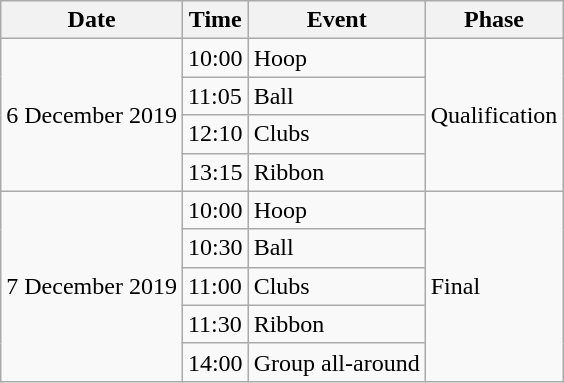<table class="wikitable" style="text-align:left;">
<tr>
<th>Date</th>
<th>Time</th>
<th>Event</th>
<th>Phase</th>
</tr>
<tr>
<td rowspan=4>6 December 2019</td>
<td>10:00</td>
<td>Hoop</td>
<td rowspan=4>Qualification</td>
</tr>
<tr>
<td>11:05</td>
<td>Ball</td>
</tr>
<tr>
<td>12:10</td>
<td>Clubs</td>
</tr>
<tr>
<td>13:15</td>
<td>Ribbon</td>
</tr>
<tr>
<td rowspan=5>7 December 2019</td>
<td>10:00</td>
<td>Hoop</td>
<td rowspan=5>Final</td>
</tr>
<tr>
<td>10:30</td>
<td>Ball</td>
</tr>
<tr>
<td>11:00</td>
<td>Clubs</td>
</tr>
<tr>
<td>11:30</td>
<td>Ribbon</td>
</tr>
<tr>
<td>14:00</td>
<td>Group all-around</td>
</tr>
</table>
